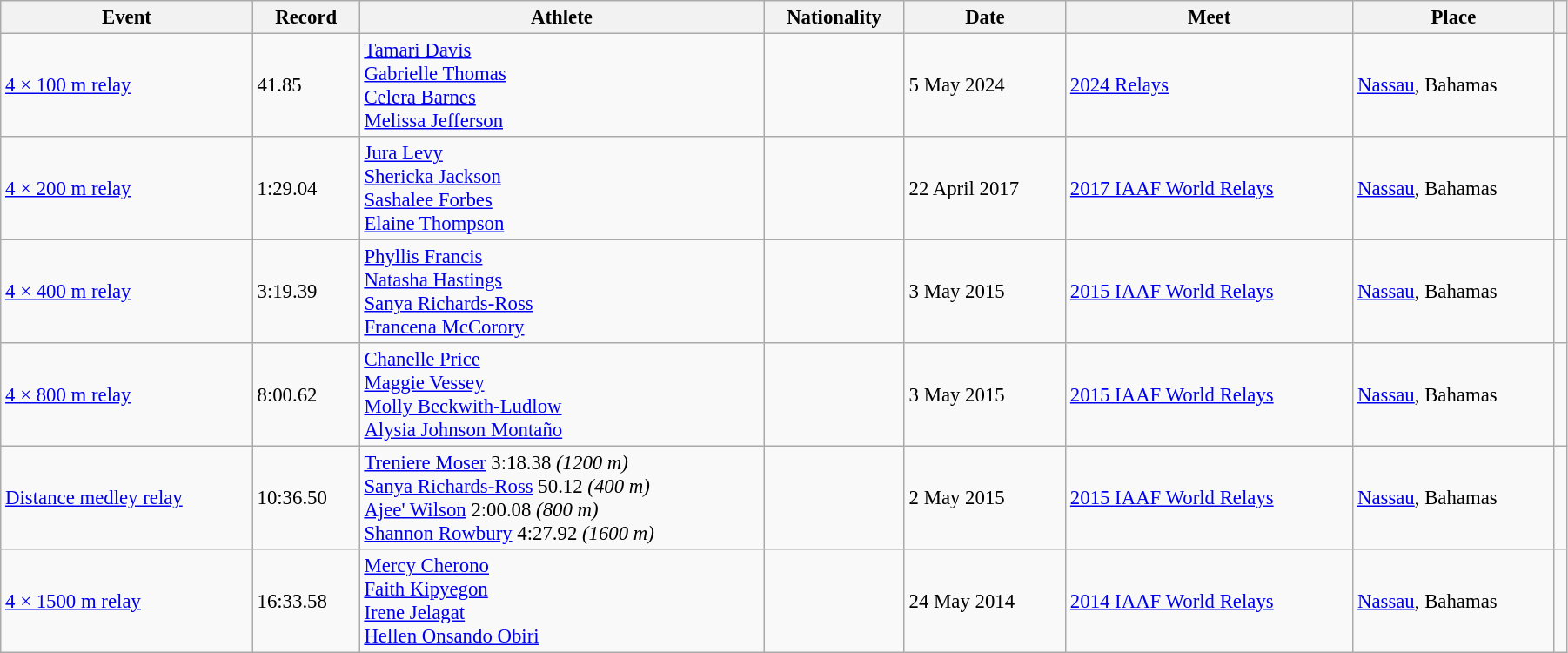<table class="wikitable" style="font-size:95%; width: 95%;">
<tr>
<th>Event</th>
<th>Record</th>
<th>Athlete</th>
<th>Nationality</th>
<th>Date</th>
<th>Meet</th>
<th>Place</th>
<th></th>
</tr>
<tr>
<td><a href='#'>4 × 100 m relay</a></td>
<td>41.85</td>
<td><a href='#'>Tamari Davis</a><br><a href='#'>Gabrielle Thomas</a><br><a href='#'>Celera Barnes</a><br><a href='#'>Melissa Jefferson</a></td>
<td></td>
<td>5 May 2024</td>
<td><a href='#'>2024 Relays</a></td>
<td><a href='#'>Nassau</a>, Bahamas</td>
<td></td>
</tr>
<tr>
<td><a href='#'>4 × 200 m relay</a></td>
<td>1:29.04</td>
<td><a href='#'>Jura Levy</a><br><a href='#'>Shericka Jackson</a><br><a href='#'>Sashalee Forbes</a><br><a href='#'>Elaine Thompson</a></td>
<td></td>
<td>22 April 2017</td>
<td><a href='#'>2017 IAAF World Relays</a></td>
<td><a href='#'>Nassau</a>, Bahamas</td>
<td></td>
</tr>
<tr>
<td><a href='#'>4 × 400 m relay</a></td>
<td>3:19.39</td>
<td><a href='#'>Phyllis Francis</a><br><a href='#'>Natasha Hastings</a><br><a href='#'>Sanya Richards-Ross</a><br><a href='#'>Francena McCorory</a></td>
<td></td>
<td>3 May 2015</td>
<td><a href='#'>2015 IAAF World Relays</a></td>
<td><a href='#'>Nassau</a>, Bahamas</td>
<td></td>
</tr>
<tr>
<td><a href='#'>4 × 800 m relay</a></td>
<td>8:00.62</td>
<td><a href='#'>Chanelle Price</a><br><a href='#'>Maggie Vessey</a><br><a href='#'>Molly Beckwith-Ludlow</a><br><a href='#'>Alysia Johnson Montaño</a></td>
<td></td>
<td>3 May 2015</td>
<td><a href='#'>2015 IAAF World Relays</a></td>
<td><a href='#'>Nassau</a>, Bahamas</td>
<td></td>
</tr>
<tr>
<td><a href='#'>Distance medley relay</a></td>
<td>10:36.50</td>
<td><a href='#'>Treniere Moser</a> 3:18.38 <em>(1200 m)</em><br><a href='#'>Sanya Richards-Ross</a> 50.12 <em>(400 m)</em><br><a href='#'>Ajee' Wilson</a> 2:00.08 <em>(800 m)</em><br><a href='#'>Shannon Rowbury</a> 4:27.92 <em>(1600 m)</em></td>
<td></td>
<td>2 May 2015</td>
<td><a href='#'>2015 IAAF World Relays</a></td>
<td><a href='#'>Nassau</a>, Bahamas</td>
<td></td>
</tr>
<tr>
<td><a href='#'>4 × 1500 m relay</a></td>
<td>16:33.58</td>
<td><a href='#'>Mercy Cherono</a><br><a href='#'>Faith Kipyegon</a><br><a href='#'>Irene Jelagat</a><br><a href='#'>Hellen Onsando Obiri</a></td>
<td></td>
<td>24 May 2014</td>
<td><a href='#'>2014 IAAF World Relays</a></td>
<td><a href='#'>Nassau</a>, Bahamas</td>
<td></td>
</tr>
</table>
